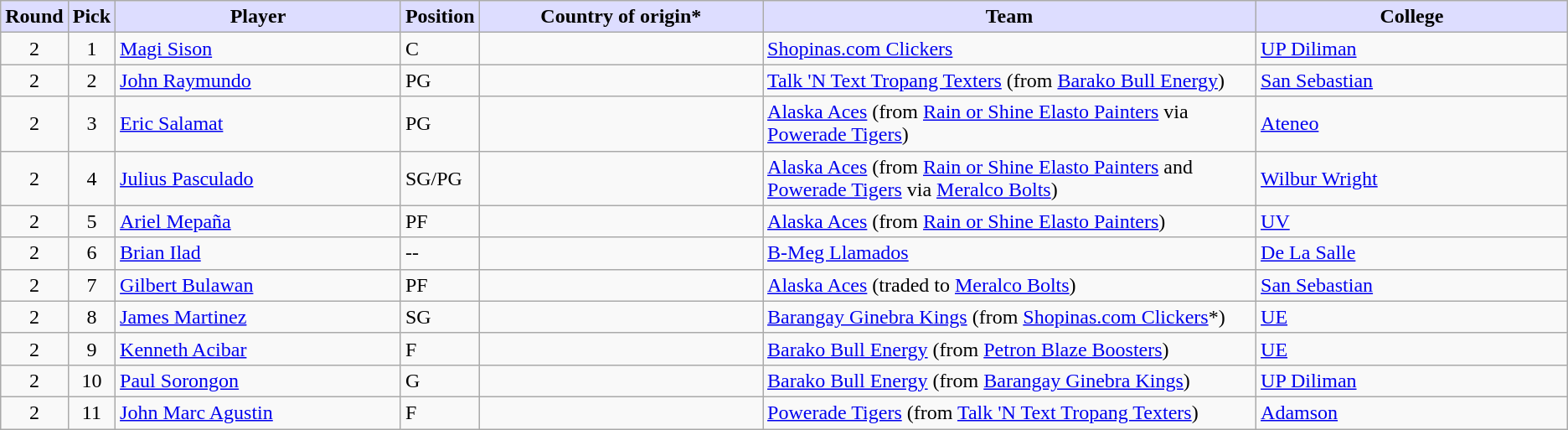<table class="wikitable sortable sortable">
<tr>
<th style="background:#ddf; width:1%;">Round</th>
<th style="background:#ddf; width:1%;">Pick</th>
<th style="background:#ddf; width:20%;">Player</th>
<th style="background:#ddf; width:1%;">Position</th>
<th style="background:#ddf; width:20%;">Country of origin*</th>
<th style="background:#ddf; width:35%;">Team</th>
<th style="background:#ddf; width:25%;">College</th>
</tr>
<tr>
<td align=center>2</td>
<td align=center>1</td>
<td><a href='#'>Magi Sison</a></td>
<td>C</td>
<td></td>
<td><a href='#'>Shopinas.com Clickers</a></td>
<td><a href='#'>UP Diliman</a></td>
</tr>
<tr>
<td align=center>2</td>
<td align=center>2</td>
<td><a href='#'>John Raymundo</a></td>
<td>PG</td>
<td></td>
<td><a href='#'>Talk 'N Text Tropang Texters</a>  (from <a href='#'>Barako Bull Energy</a>)</td>
<td><a href='#'>San Sebastian</a></td>
</tr>
<tr>
<td align=center>2</td>
<td align=center>3</td>
<td><a href='#'>Eric Salamat</a></td>
<td>PG</td>
<td></td>
<td><a href='#'>Alaska Aces</a> (from <a href='#'>Rain or Shine Elasto Painters</a> via <a href='#'>Powerade Tigers</a>)</td>
<td><a href='#'>Ateneo</a></td>
</tr>
<tr>
<td align=center>2</td>
<td align=center>4</td>
<td><a href='#'>Julius Pasculado</a></td>
<td>SG/PG</td>
<td></td>
<td><a href='#'>Alaska Aces</a> (from <a href='#'>Rain or Shine Elasto Painters</a> and <a href='#'>Powerade Tigers</a> via <a href='#'>Meralco Bolts</a>)</td>
<td><a href='#'>Wilbur Wright</a></td>
</tr>
<tr>
<td align=center>2</td>
<td align=center>5</td>
<td><a href='#'>Ariel Mepaña</a></td>
<td>PF</td>
<td></td>
<td><a href='#'>Alaska Aces</a> (from <a href='#'>Rain or Shine Elasto Painters</a>)</td>
<td><a href='#'>UV</a></td>
</tr>
<tr>
<td align=center>2</td>
<td align=center>6</td>
<td><a href='#'>Brian Ilad</a></td>
<td>--</td>
<td></td>
<td><a href='#'>B-Meg Llamados</a></td>
<td><a href='#'>De La Salle</a></td>
</tr>
<tr>
<td align=center>2</td>
<td align=center>7</td>
<td><a href='#'>Gilbert Bulawan</a></td>
<td>PF</td>
<td></td>
<td><a href='#'>Alaska Aces</a> (traded to <a href='#'>Meralco Bolts</a>)</td>
<td><a href='#'>San Sebastian</a></td>
</tr>
<tr>
<td align=center>2</td>
<td align=center>8</td>
<td><a href='#'>James Martinez</a></td>
<td>SG</td>
<td></td>
<td><a href='#'>Barangay Ginebra Kings</a> (from <a href='#'>Shopinas.com Clickers</a>*)</td>
<td><a href='#'>UE</a></td>
</tr>
<tr>
<td align=center>2</td>
<td align=center>9</td>
<td><a href='#'>Kenneth Acibar</a></td>
<td>F</td>
<td></td>
<td><a href='#'>Barako Bull Energy</a> (from <a href='#'>Petron Blaze Boosters</a>)</td>
<td><a href='#'>UE</a></td>
</tr>
<tr>
<td align=center>2</td>
<td align=center>10</td>
<td><a href='#'>Paul Sorongon</a></td>
<td>G</td>
<td></td>
<td><a href='#'>Barako Bull Energy</a> (from <a href='#'>Barangay Ginebra Kings</a>)</td>
<td><a href='#'>UP Diliman</a></td>
</tr>
<tr>
<td align=center>2</td>
<td align=center>11</td>
<td><a href='#'>John Marc Agustin</a></td>
<td>F</td>
<td></td>
<td><a href='#'>Powerade Tigers</a> (from <a href='#'>Talk 'N Text Tropang Texters</a>)</td>
<td><a href='#'>Adamson</a></td>
</tr>
</table>
